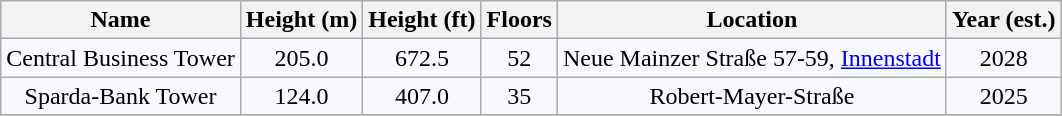<table class = "wikitable sortable">
<tr ---- align="center" valign="top" bgcolor="#dddddd">
<th>Name</th>
<th>Height (m)<br></th>
<th>Height (ft)<br></th>
<th>Floors</th>
<th>Location</th>
<th>Year (est.)</th>
</tr>
<tr ---- align="center" valign="top" bgcolor="#F8F8FF">
<td>Central Business Tower</td>
<td>205.0</td>
<td>672.5</td>
<td>52</td>
<td>Neue Mainzer Straße 57-59, <a href='#'>Innenstadt</a></td>
<td>2028</td>
</tr>
<tr ---- align="center" valign="top" bgcolor="#F8F8FF">
<td>Sparda-Bank Tower</td>
<td>124.0</td>
<td>407.0</td>
<td>35</td>
<td>Robert-Mayer-Straße</td>
<td>2025</td>
</tr>
<tr ---- align="center" valign="top" bgcolor="#F8F8FF">
</tr>
</table>
